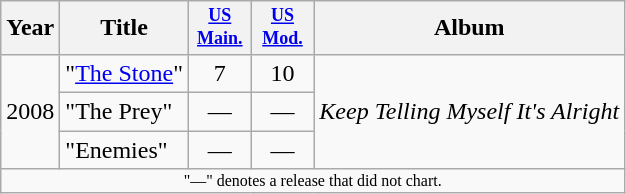<table class="wikitable">
<tr>
<th>Year</th>
<th>Title</th>
<th style="width:3em;font-size:75%"><a href='#'>US<br>Main.</a><br></th>
<th style="width:3em;font-size:75%"><a href='#'>US<br>Mod.</a><br></th>
<th>Album</th>
</tr>
<tr>
<td rowspan="3">2008</td>
<td>"<a href='#'>The Stone</a>"</td>
<td style="text-align:center;">7</td>
<td style="text-align:center;">10</td>
<td rowspan="3"><em>Keep Telling Myself It's Alright</em></td>
</tr>
<tr>
<td>"The Prey"</td>
<td style="text-align:center;">—</td>
<td style="text-align:center;">—</td>
</tr>
<tr>
<td>"Enemies"</td>
<td style="text-align:center;">—</td>
<td style="text-align:center;">—</td>
</tr>
<tr>
<td colspan="5" style="text-align:center; font-size:8pt;">"—" denotes a release that did not chart.</td>
</tr>
</table>
